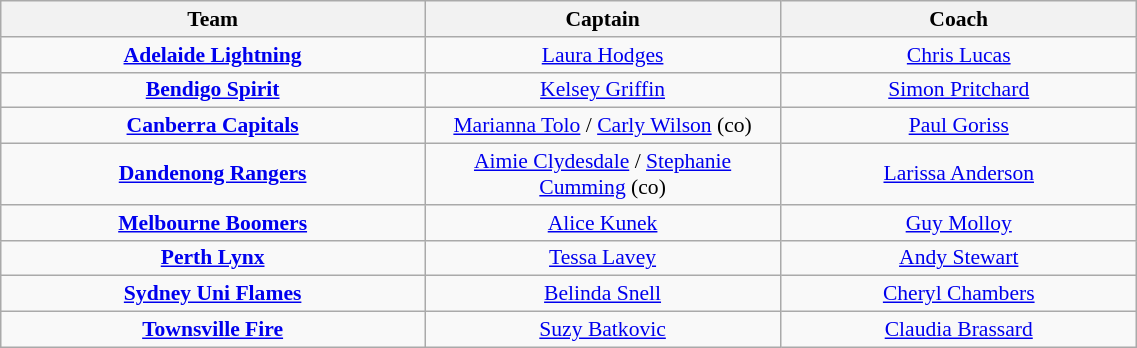<table class="wikitable" style="width: 60%; text-align:center; font-size:90%">
<tr>
<th colspan=1 width=150>Team</th>
<th width=125>Captain</th>
<th width=125>Coach</th>
</tr>
<tr>
<td><strong><a href='#'>Adelaide Lightning</a></strong></td>
<td><a href='#'>Laura Hodges</a></td>
<td><a href='#'>Chris Lucas</a></td>
</tr>
<tr>
<td><strong><a href='#'>Bendigo Spirit</a></strong></td>
<td><a href='#'>Kelsey Griffin</a></td>
<td><a href='#'>Simon Pritchard</a></td>
</tr>
<tr>
<td><strong><a href='#'>Canberra Capitals</a></strong></td>
<td><a href='#'>Marianna Tolo</a> / <a href='#'>Carly Wilson</a> (co)</td>
<td><a href='#'>Paul Goriss</a></td>
</tr>
<tr>
<td><strong><a href='#'>Dandenong Rangers</a></strong></td>
<td><a href='#'>Aimie Clydesdale</a> / <a href='#'>Stephanie Cumming</a> (co)</td>
<td><a href='#'>Larissa Anderson</a></td>
</tr>
<tr>
<td><strong><a href='#'>Melbourne Boomers</a></strong></td>
<td><a href='#'>Alice Kunek</a></td>
<td><a href='#'>Guy Molloy</a></td>
</tr>
<tr>
<td><strong><a href='#'>Perth Lynx</a></strong></td>
<td><a href='#'>Tessa Lavey</a></td>
<td><a href='#'>Andy Stewart</a></td>
</tr>
<tr>
<td><strong><a href='#'>Sydney Uni Flames</a></strong></td>
<td><a href='#'>Belinda Snell</a></td>
<td><a href='#'>Cheryl Chambers</a></td>
</tr>
<tr>
<td><strong><a href='#'>Townsville Fire</a></strong></td>
<td><a href='#'>Suzy Batkovic</a></td>
<td><a href='#'>Claudia Brassard</a></td>
</tr>
</table>
